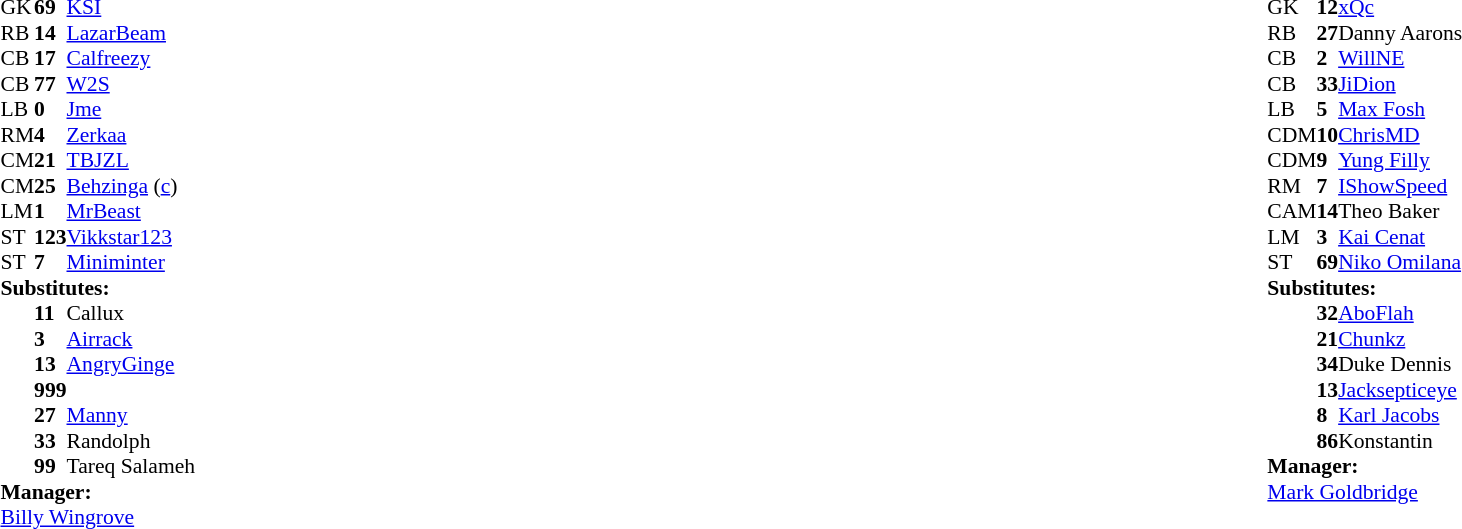<table style="width:100%;">
<tr>
<td style="vertical-align:top; width:40%;"><br><table style="font-size: 90%" cellspacing="0" cellpadding="0">
<tr>
<td>GK</td>
<td><strong>69</strong></td>
<td> <a href='#'>KSI</a></td>
</tr>
<tr>
<td>RB</td>
<td><strong>14</strong></td>
<td> <a href='#'>LazarBeam</a></td>
</tr>
<tr>
<td>CB</td>
<td><strong>17</strong></td>
<td> <a href='#'>Calfreezy</a></td>
</tr>
<tr>
<td>CB</td>
<td><strong>77</strong></td>
<td> <a href='#'>W2S</a></td>
</tr>
<tr>
<td>LB</td>
<td><strong>0</strong></td>
<td> <a href='#'>Jme</a></td>
</tr>
<tr>
<td>RM</td>
<td><strong>4</strong></td>
<td> <a href='#'>Zerkaa</a></td>
</tr>
<tr>
<td>CM</td>
<td><strong>21</strong></td>
<td> <a href='#'>TBJZL</a></td>
</tr>
<tr>
<td>CM</td>
<td><strong>25</strong></td>
<td> <a href='#'>Behzinga</a> (<a href='#'>c</a>)</td>
</tr>
<tr>
<td>LM</td>
<td><strong>1</strong></td>
<td> <a href='#'>MrBeast</a></td>
</tr>
<tr>
<td>ST</td>
<td><strong>123</strong></td>
<td> <a href='#'>Vikkstar123</a></td>
</tr>
<tr>
<td>ST</td>
<td><strong>7</strong></td>
<td> <a href='#'>Miniminter</a></td>
</tr>
<tr>
<td colspan="3"><strong>Substitutes:</strong></td>
</tr>
<tr>
<td></td>
<td><strong>11</strong></td>
<td> Callux</td>
</tr>
<tr>
<td></td>
<td><strong>3</strong></td>
<td> <a href='#'>Airrack</a></td>
</tr>
<tr>
<td></td>
<td><strong>13</strong></td>
<td> <a href='#'>AngryGinge</a></td>
</tr>
<tr>
<td></td>
<td><strong>999</strong></td>
<td> </td>
</tr>
<tr>
<td></td>
<td><strong>27</strong></td>
<td> <a href='#'>Manny</a></td>
</tr>
<tr>
<td></td>
<td><strong>33</strong></td>
<td> Randolph</td>
</tr>
<tr>
<td></td>
<td><strong>99</strong></td>
<td> Tareq Salameh</td>
</tr>
<tr>
<td colspan="3"><strong>Manager:</strong></td>
</tr>
<tr>
<td colspan="3"> <a href='#'>Billy Wingrove</a></td>
</tr>
</table>
</td>
<td style="vertical-align:top; width:50%;"><br><table cellspacing="0" cellpadding="0" style="font-size:90%; margin:auto;">
<tr>
<td>GK</td>
<td><strong>12</strong></td>
<td> <a href='#'>xQc</a></td>
</tr>
<tr>
<td>RB</td>
<td><strong>27</strong></td>
<td> Danny Aarons</td>
</tr>
<tr>
<td>CB</td>
<td><strong>2</strong></td>
<td> <a href='#'>WillNE</a></td>
</tr>
<tr>
<td>CB</td>
<td><strong>33</strong></td>
<td> <a href='#'>JiDion</a></td>
</tr>
<tr>
<td>LB</td>
<td><strong>5</strong></td>
<td> <a href='#'>Max Fosh</a></td>
</tr>
<tr>
<td>CDM</td>
<td><strong>10</strong></td>
<td> <a href='#'>ChrisMD</a></td>
</tr>
<tr>
<td>CDM</td>
<td><strong>9</strong></td>
<td> <a href='#'>Yung Filly</a></td>
</tr>
<tr>
<td>RM</td>
<td><strong>7</strong></td>
<td> <a href='#'>IShowSpeed</a></td>
</tr>
<tr>
<td>CAM</td>
<td><strong>14</strong></td>
<td> Theo Baker</td>
</tr>
<tr>
<td>LM</td>
<td><strong>3</strong></td>
<td> <a href='#'>Kai Cenat</a></td>
</tr>
<tr>
<td>ST</td>
<td><strong>69</strong></td>
<td> <a href='#'>Niko Omilana</a></td>
</tr>
<tr>
<td colspan="3"><strong>Substitutes:</strong></td>
</tr>
<tr>
<td></td>
<td><strong>32</strong></td>
<td> <a href='#'>AboFlah</a></td>
</tr>
<tr>
<td></td>
<td><strong>21</strong></td>
<td> <a href='#'>Chunkz</a></td>
</tr>
<tr>
<td></td>
<td><strong>34</strong></td>
<td> Duke Dennis</td>
</tr>
<tr>
<td></td>
<td><strong>13</strong></td>
<td> <a href='#'>Jacksepticeye</a></td>
</tr>
<tr>
<td></td>
<td><strong>8</strong></td>
<td> <a href='#'>Karl Jacobs</a></td>
</tr>
<tr>
<td></td>
<td><strong>86</strong></td>
<td> Konstantin</td>
</tr>
<tr>
<td colspan="3"><strong>Manager:</strong></td>
</tr>
<tr>
<td colspan="3"> <a href='#'>Mark Goldbridge</a></td>
</tr>
</table>
</td>
</tr>
</table>
